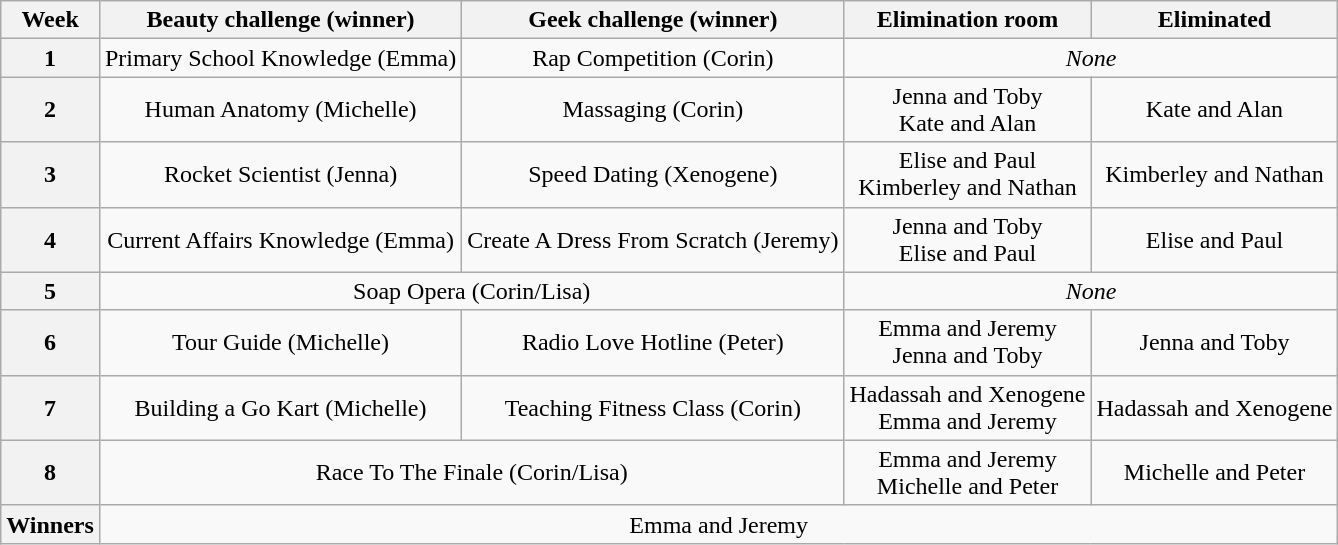<table class="wikitable" style="text-align: center">
<tr>
<th>Week</th>
<th>Beauty challenge (winner)</th>
<th>Geek challenge (winner)</th>
<th>Elimination room</th>
<th>Eliminated</th>
</tr>
<tr>
<th>1</th>
<td>Primary School Knowledge (Emma)</td>
<td>Rap Competition (Corin)</td>
<td colspan="2"><em>None</em></td>
</tr>
<tr>
<th>2</th>
<td>Human Anatomy (Michelle)</td>
<td>Massaging (Corin)</td>
<td>Jenna and Toby<br>Kate and Alan</td>
<td>Kate and Alan</td>
</tr>
<tr>
<th>3</th>
<td>Rocket Scientist (Jenna)</td>
<td>Speed Dating (Xenogene)</td>
<td>Elise and Paul<br>Kimberley and Nathan</td>
<td>Kimberley and Nathan</td>
</tr>
<tr>
<th>4</th>
<td>Current Affairs Knowledge (Emma)</td>
<td>Create A Dress From Scratch (Jeremy)</td>
<td>Jenna and Toby<br>Elise and Paul</td>
<td>Elise and Paul</td>
</tr>
<tr>
<th>5</th>
<td colspan="2">Soap Opera (Corin/Lisa)</td>
<td colspan="2"><em>None</em></td>
</tr>
<tr>
<th>6</th>
<td>Tour Guide (Michelle)</td>
<td>Radio Love Hotline (Peter)</td>
<td>Emma and Jeremy <br> Jenna and Toby</td>
<td>Jenna and Toby</td>
</tr>
<tr>
<th>7</th>
<td>Building a Go Kart (Michelle)</td>
<td>Teaching Fitness Class (Corin)</td>
<td>Hadassah and Xenogene <br>Emma and Jeremy</td>
<td>Hadassah and Xenogene</td>
</tr>
<tr>
<th>8</th>
<td colspan="2">Race To The Finale (Corin/Lisa)</td>
<td>Emma and Jeremy <br> Michelle and Peter</td>
<td>Michelle and Peter</td>
</tr>
<tr>
<th>Winners</th>
<td colspan="4">Emma and Jeremy</td>
</tr>
</table>
